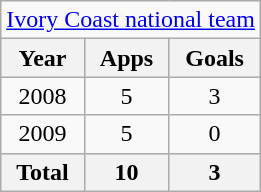<table class="wikitable" style="text-align:center">
<tr>
<td colspan="3"><a href='#'>Ivory Coast national team</a></td>
</tr>
<tr>
<th>Year</th>
<th>Apps</th>
<th>Goals</th>
</tr>
<tr>
<td>2008</td>
<td>5</td>
<td>3</td>
</tr>
<tr>
<td>2009</td>
<td>5</td>
<td>0</td>
</tr>
<tr>
<th>Total</th>
<th>10</th>
<th>3</th>
</tr>
</table>
